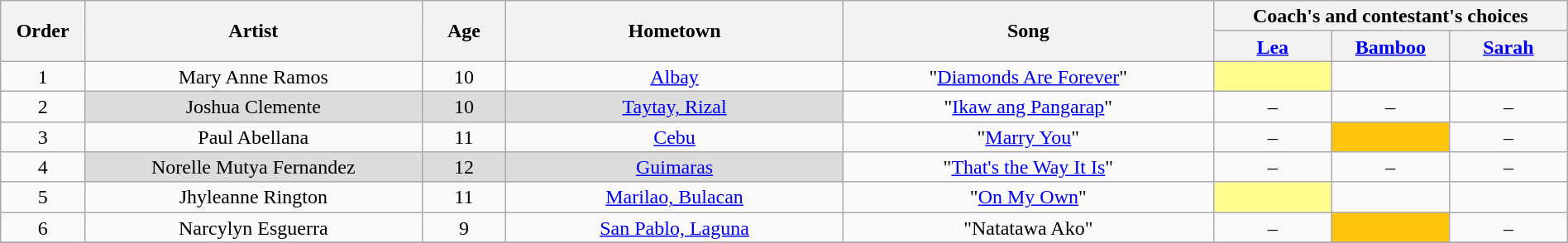<table class="wikitable" style="text-align:center; line-height:17px; width:100%;">
<tr>
<th scope="col" rowspan="2" width="05%">Order</th>
<th scope="col" rowspan="2" width="20%">Artist</th>
<th scope="col" rowspan="2" width="05%">Age</th>
<th scope="col" rowspan="2" width="20%">Hometown</th>
<th scope="col" rowspan="2" width="22%">Song</th>
<th scope="col" colspan="4" width="28%">Coach's and contestant's choices</th>
</tr>
<tr>
<th width="07%"><a href='#'>Lea</a></th>
<th width="07%"><a href='#'>Bamboo</a></th>
<th width="07%"><a href='#'>Sarah</a></th>
</tr>
<tr>
<td scope="row">1</td>
<td>Mary Anne Ramos</td>
<td>10</td>
<td><a href='#'>Albay</a></td>
<td>"<a href='#'>Diamonds Are Forever</a>"</td>
<td style="background:#fdfc8f;"><strong></strong></td>
<td><strong></strong></td>
<td><strong></strong></td>
</tr>
<tr>
<td scope="row">2</td>
<td style="background:#DCDCDC;">Joshua Clemente</td>
<td style="background:#DCDCDC;">10</td>
<td style="background:#DCDCDC;"><a href='#'>Taytay, Rizal</a></td>
<td>"<a href='#'>Ikaw ang Pangarap</a>"</td>
<td>–</td>
<td>–</td>
<td>–</td>
</tr>
<tr>
<td scope="row">3</td>
<td>Paul Abellana</td>
<td>11</td>
<td><a href='#'>Cebu</a></td>
<td>"<a href='#'>Marry You</a>"</td>
<td>–</td>
<td style="background:#FFC40C;"><strong></strong></td>
<td>–</td>
</tr>
<tr>
<td scope="row">4</td>
<td style="background:#DCDCDC;">Norelle Mutya Fernandez</td>
<td style="background:#DCDCDC;">12</td>
<td style="background:#DCDCDC;"><a href='#'>Guimaras</a></td>
<td>"<a href='#'>That's the Way It Is</a>"</td>
<td>–</td>
<td>–</td>
<td>–</td>
</tr>
<tr>
<td scope="row">5</td>
<td>Jhyleanne Rington</td>
<td>11</td>
<td><a href='#'>Marilao, Bulacan</a></td>
<td>"<a href='#'>On My Own</a>"</td>
<td style="background:#fdfc8f;"><strong></strong></td>
<td><strong></strong></td>
<td><strong></strong></td>
</tr>
<tr>
<td scope="row">6</td>
<td>Narcylyn Esguerra</td>
<td>9</td>
<td><a href='#'>San Pablo, Laguna</a></td>
<td>"Natatawa Ako"</td>
<td>–</td>
<td style="background:#FFC40C;"><strong></strong></td>
<td>–</td>
</tr>
<tr>
</tr>
</table>
